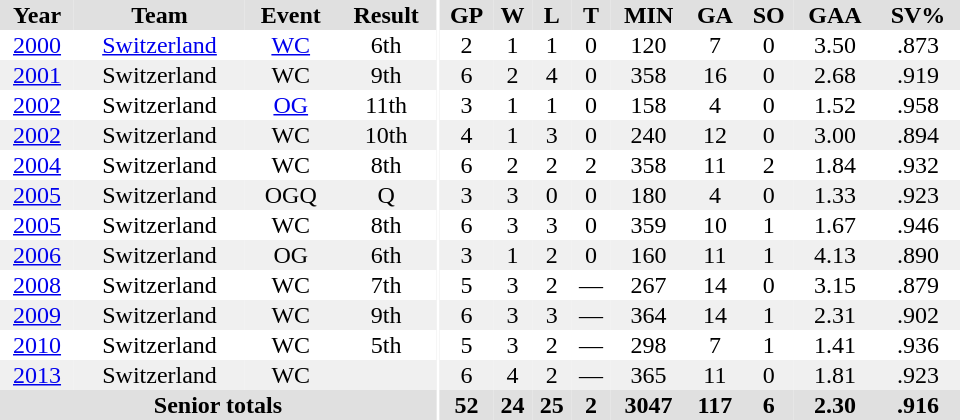<table border="0" cellpadding="1" cellspacing="0" ID="Table3" style="text-align:center; width:40em">
<tr ALIGN="center" bgcolor="#e0e0e0">
<th>Year</th>
<th>Team</th>
<th>Event</th>
<th>Result</th>
<th rowspan="99" bgcolor="#ffffff"></th>
<th>GP</th>
<th>W</th>
<th>L</th>
<th>T</th>
<th>MIN</th>
<th>GA</th>
<th>SO</th>
<th>GAA</th>
<th>SV%</th>
</tr>
<tr>
<td><a href='#'>2000</a></td>
<td><a href='#'>Switzerland</a></td>
<td><a href='#'>WC</a></td>
<td>6th</td>
<td>2</td>
<td>1</td>
<td>1</td>
<td>0</td>
<td>120</td>
<td>7</td>
<td>0</td>
<td>3.50</td>
<td>.873</td>
</tr>
<tr bgcolor="#f0f0f0">
<td><a href='#'>2001</a></td>
<td>Switzerland</td>
<td>WC</td>
<td>9th</td>
<td>6</td>
<td>2</td>
<td>4</td>
<td>0</td>
<td>358</td>
<td>16</td>
<td>0</td>
<td>2.68</td>
<td>.919</td>
</tr>
<tr>
<td><a href='#'>2002</a></td>
<td>Switzerland</td>
<td><a href='#'>OG</a></td>
<td>11th</td>
<td>3</td>
<td>1</td>
<td>1</td>
<td>0</td>
<td>158</td>
<td>4</td>
<td>0</td>
<td>1.52</td>
<td>.958</td>
</tr>
<tr bgcolor="#f0f0f0">
<td><a href='#'>2002</a></td>
<td>Switzerland</td>
<td>WC</td>
<td>10th</td>
<td>4</td>
<td>1</td>
<td>3</td>
<td>0</td>
<td>240</td>
<td>12</td>
<td>0</td>
<td>3.00</td>
<td>.894</td>
</tr>
<tr>
<td><a href='#'>2004</a></td>
<td>Switzerland</td>
<td>WC</td>
<td>8th</td>
<td>6</td>
<td>2</td>
<td>2</td>
<td>2</td>
<td>358</td>
<td>11</td>
<td>2</td>
<td>1.84</td>
<td>.932</td>
</tr>
<tr bgcolor="#f0f0f0">
<td><a href='#'>2005</a></td>
<td>Switzerland</td>
<td>OGQ</td>
<td>Q</td>
<td>3</td>
<td>3</td>
<td>0</td>
<td>0</td>
<td>180</td>
<td>4</td>
<td>0</td>
<td>1.33</td>
<td>.923</td>
</tr>
<tr>
<td><a href='#'>2005</a></td>
<td>Switzerland</td>
<td>WC</td>
<td>8th</td>
<td>6</td>
<td>3</td>
<td>3</td>
<td>0</td>
<td>359</td>
<td>10</td>
<td>1</td>
<td>1.67</td>
<td>.946</td>
</tr>
<tr bgcolor="#f0f0f0">
<td><a href='#'>2006</a></td>
<td>Switzerland</td>
<td>OG</td>
<td>6th</td>
<td>3</td>
<td>1</td>
<td>2</td>
<td>0</td>
<td>160</td>
<td>11</td>
<td>1</td>
<td>4.13</td>
<td>.890</td>
</tr>
<tr>
<td><a href='#'>2008</a></td>
<td>Switzerland</td>
<td>WC</td>
<td>7th</td>
<td>5</td>
<td>3</td>
<td>2</td>
<td>—</td>
<td>267</td>
<td>14</td>
<td>0</td>
<td>3.15</td>
<td>.879</td>
</tr>
<tr bgcolor="#f0f0f0">
<td><a href='#'>2009</a></td>
<td>Switzerland</td>
<td>WC</td>
<td>9th</td>
<td>6</td>
<td>3</td>
<td>3</td>
<td>—</td>
<td>364</td>
<td>14</td>
<td>1</td>
<td>2.31</td>
<td>.902</td>
</tr>
<tr>
<td><a href='#'>2010</a></td>
<td>Switzerland</td>
<td>WC</td>
<td>5th</td>
<td>5</td>
<td>3</td>
<td>2</td>
<td>—</td>
<td>298</td>
<td>7</td>
<td>1</td>
<td>1.41</td>
<td>.936</td>
</tr>
<tr bgcolor="#f0f0f0">
<td><a href='#'>2013</a></td>
<td>Switzerland</td>
<td>WC</td>
<td></td>
<td>6</td>
<td>4</td>
<td>2</td>
<td>—</td>
<td>365</td>
<td>11</td>
<td>0</td>
<td>1.81</td>
<td>.923</td>
</tr>
<tr bgcolor="#e0e0e0">
<th colspan=4>Senior totals</th>
<th>52</th>
<th>24</th>
<th>25</th>
<th>2</th>
<th>3047</th>
<th>117</th>
<th>6</th>
<th>2.30</th>
<th>.916</th>
</tr>
</table>
